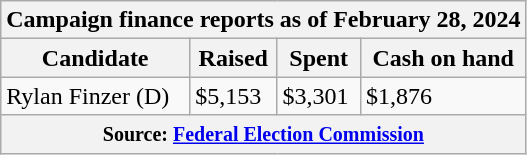<table class="wikitable sortable">
<tr>
<th colspan=4>Campaign finance reports as of February 28, 2024</th>
</tr>
<tr style="text-align:center;">
<th>Candidate</th>
<th>Raised</th>
<th>Spent</th>
<th>Cash on hand</th>
</tr>
<tr>
<td>Rylan Finzer (D)</td>
<td>$5,153</td>
<td>$3,301</td>
<td>$1,876</td>
</tr>
<tr>
<th colspan="4"><small>Source: <a href='#'>Federal Election Commission</a></small></th>
</tr>
</table>
